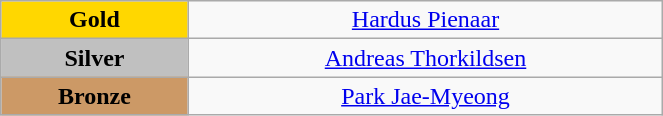<table class="wikitable" style="text-align:center; " width="35%">
<tr>
<td bgcolor="gold"><strong>Gold</strong></td>
<td><a href='#'>Hardus Pienaar</a><br>  <small><em></em></small></td>
</tr>
<tr>
<td bgcolor="silver"><strong>Silver</strong></td>
<td><a href='#'>Andreas Thorkildsen</a><br>  <small><em></em></small></td>
</tr>
<tr>
<td bgcolor="CC9966"><strong>Bronze</strong></td>
<td><a href='#'>Park Jae-Myeong</a><br>  <small><em></em></small></td>
</tr>
</table>
